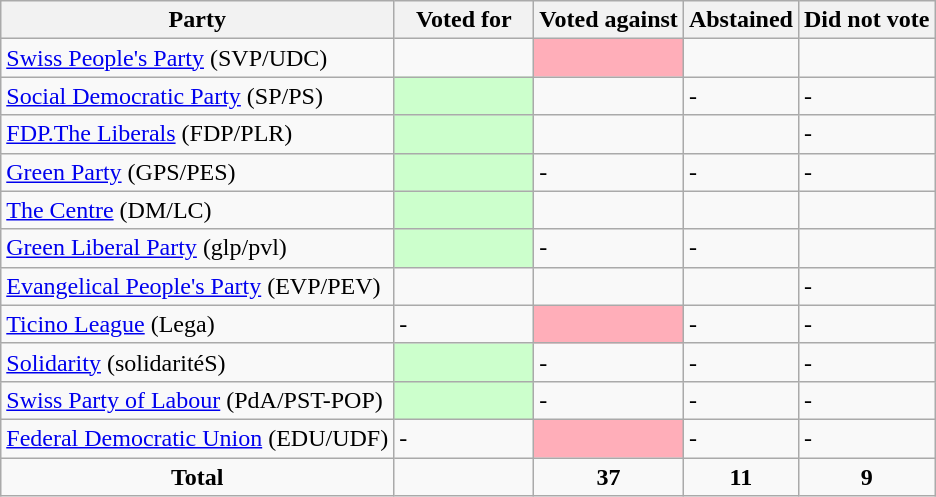<table class="wikitable">
<tr>
<th>Party</th>
<th style="width:15%;">Voted for</th>
<th>Voted against</th>
<th>Abstained</th>
<th>Did not vote</th>
</tr>
<tr>
<td> <a href='#'>Swiss People's Party</a> (SVP/UDC)</td>
<td></td>
<td style="background-color:#FFAEB9;"></td>
<td></td>
<td></td>
</tr>
<tr>
<td> <a href='#'>Social Democratic Party</a> (SP/PS)</td>
<td style="background-color:#CCFFCC;"></td>
<td></td>
<td>-</td>
<td>-</td>
</tr>
<tr>
<td> <a href='#'>FDP.The Liberals</a> (FDP/PLR)</td>
<td style="background-color:#CCFFCC;"></td>
<td></td>
<td></td>
<td>-</td>
</tr>
<tr>
<td> <a href='#'>Green Party</a> (GPS/PES)</td>
<td style="background-color:#CCFFCC;"></td>
<td>-</td>
<td>-</td>
<td>-</td>
</tr>
<tr>
<td> <a href='#'>The Centre</a> (DM/LC)</td>
<td style="background-color:#CCFFCC;"></td>
<td></td>
<td></td>
<td></td>
</tr>
<tr>
<td> <a href='#'>Green Liberal Party</a> (glp/pvl)</td>
<td style="background-color:#CCFFCC;"></td>
<td>-</td>
<td>-</td>
<td></td>
</tr>
<tr>
<td> <a href='#'>Evangelical People's Party</a> (EVP/PEV)</td>
<td></td>
<td></td>
<td></td>
<td>-</td>
</tr>
<tr>
<td> <a href='#'>Ticino League</a> (Lega)</td>
<td>-</td>
<td style="background-color:#FFAEB9;"></td>
<td>-</td>
<td>-</td>
</tr>
<tr>
<td> <a href='#'>Solidarity</a> (solidaritéS)</td>
<td style="background-color:#CCFFCC;"></td>
<td>-</td>
<td>-</td>
<td>-</td>
</tr>
<tr>
<td> <a href='#'>Swiss Party of Labour</a> (PdA/PST-POP)</td>
<td style="background-color:#CCFFCC;"></td>
<td>-</td>
<td>-</td>
<td>-</td>
</tr>
<tr>
<td> <a href='#'>Federal Democratic Union</a> (EDU/UDF)</td>
<td>-</td>
<td style="background-color:#FFAEB9;"></td>
<td>-</td>
<td>-</td>
</tr>
<tr>
<td style="text-align:center;"><strong>Total</strong></td>
<td></td>
<td style="text-align:center;"><strong>37</strong></td>
<td style="text-align:center;"><strong>11</strong></td>
<td style="text-align:center;"><strong>9</strong></td>
</tr>
</table>
